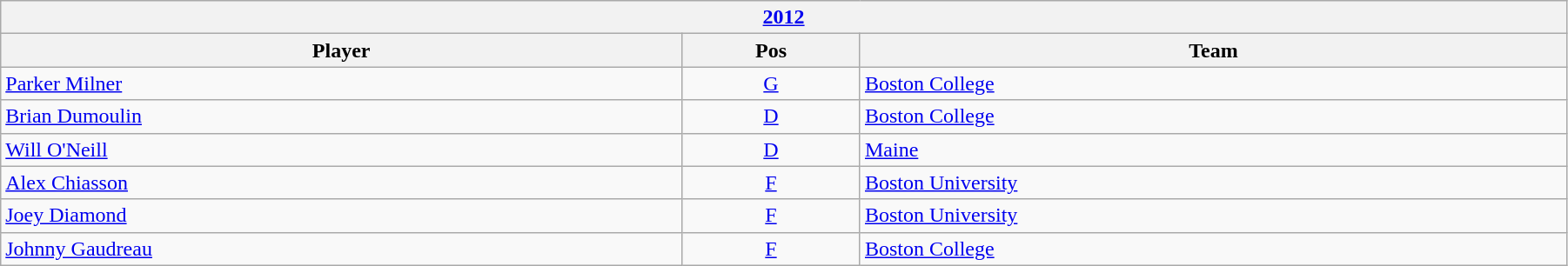<table class="wikitable" width=95%>
<tr>
<th colspan=3><a href='#'>2012</a></th>
</tr>
<tr>
<th>Player</th>
<th>Pos</th>
<th>Team</th>
</tr>
<tr>
<td><a href='#'>Parker Milner</a></td>
<td align=center><a href='#'>G</a></td>
<td><a href='#'>Boston College</a></td>
</tr>
<tr>
<td><a href='#'>Brian Dumoulin</a></td>
<td align=center><a href='#'>D</a></td>
<td><a href='#'>Boston College</a></td>
</tr>
<tr>
<td><a href='#'>Will O'Neill</a></td>
<td align=center><a href='#'>D</a></td>
<td><a href='#'>Maine</a></td>
</tr>
<tr>
<td><a href='#'>Alex Chiasson</a></td>
<td align=center><a href='#'>F</a></td>
<td><a href='#'>Boston University</a></td>
</tr>
<tr>
<td><a href='#'>Joey Diamond</a></td>
<td align=center><a href='#'>F</a></td>
<td><a href='#'>Boston University</a></td>
</tr>
<tr>
<td><a href='#'>Johnny Gaudreau</a></td>
<td align=center><a href='#'>F</a></td>
<td><a href='#'>Boston College</a></td>
</tr>
</table>
